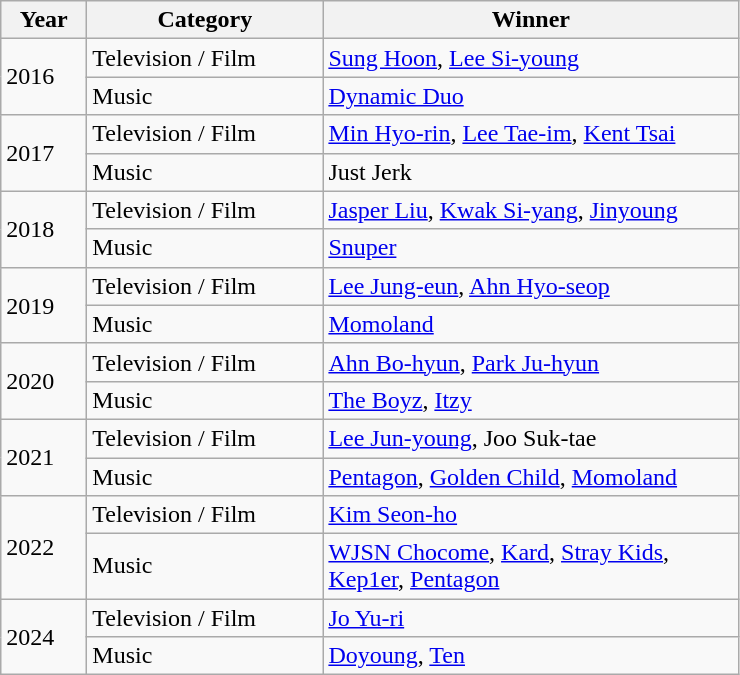<table class="wikitable">
<tr align=center>
<th style="width:50px">Year</th>
<th style="width:150px">Category</th>
<th style="width:270px">Winner</th>
</tr>
<tr>
<td rowspan="2">2016</td>
<td>Television / Film</td>
<td><a href='#'>Sung Hoon</a>, <a href='#'>Lee Si-young</a></td>
</tr>
<tr>
<td>Music</td>
<td><a href='#'>Dynamic Duo</a></td>
</tr>
<tr>
<td rowspan="2">2017</td>
<td>Television / Film</td>
<td><a href='#'>Min Hyo-rin</a>, <a href='#'>Lee Tae-im</a>, <a href='#'>Kent Tsai</a></td>
</tr>
<tr>
<td>Music</td>
<td>Just Jerk</td>
</tr>
<tr>
<td rowspan="2">2018</td>
<td>Television / Film</td>
<td><a href='#'>Jasper Liu</a>, <a href='#'>Kwak Si-yang</a>, <a href='#'>Jinyoung</a></td>
</tr>
<tr>
<td>Music</td>
<td><a href='#'>Snuper</a></td>
</tr>
<tr>
<td rowspan="2">2019</td>
<td>Television / Film</td>
<td><a href='#'>Lee Jung-eun</a>, <a href='#'>Ahn Hyo-seop</a></td>
</tr>
<tr>
<td>Music</td>
<td><a href='#'>Momoland</a></td>
</tr>
<tr>
<td rowspan="2">2020</td>
<td>Television / Film</td>
<td><a href='#'>Ahn Bo-hyun</a>, <a href='#'>Park Ju-hyun</a></td>
</tr>
<tr>
<td>Music</td>
<td><a href='#'>The Boyz</a>, <a href='#'>Itzy</a></td>
</tr>
<tr>
<td rowspan="2">2021</td>
<td>Television / Film</td>
<td><a href='#'>Lee Jun-young</a>, Joo Suk-tae</td>
</tr>
<tr>
<td>Music</td>
<td><a href='#'>Pentagon</a>, <a href='#'>Golden Child</a>, <a href='#'>Momoland</a></td>
</tr>
<tr>
<td rowspan="2">2022</td>
<td rowspan="1">Television / Film</td>
<td><a href='#'>Kim Seon-ho</a></td>
</tr>
<tr>
<td>Music</td>
<td><a href='#'>WJSN Chocome</a>, <a href='#'>Kard</a>, <a href='#'>Stray Kids</a>, <a href='#'>Kep1er</a>, <a href='#'>Pentagon</a></td>
</tr>
<tr>
<td rowspan="2">2024</td>
<td rowspan="1">Television / Film</td>
<td><a href='#'>Jo Yu-ri</a></td>
</tr>
<tr>
<td>Music</td>
<td><a href='#'>Doyoung</a>, <a href='#'>Ten</a></td>
</tr>
</table>
